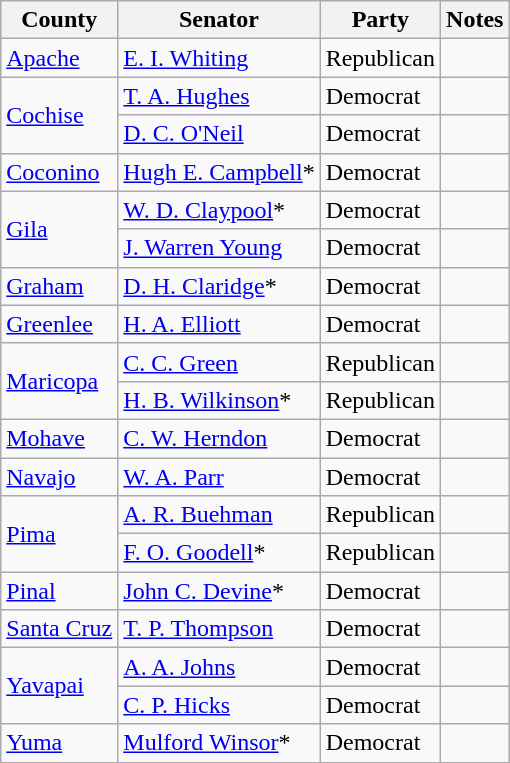<table class=wikitable>
<tr>
<th>County</th>
<th>Senator</th>
<th>Party</th>
<th>Notes</th>
</tr>
<tr>
<td><a href='#'>Apache</a></td>
<td><a href='#'>E. I. Whiting</a></td>
<td>Republican</td>
<td></td>
</tr>
<tr>
<td rowspan="2"><a href='#'>Cochise</a></td>
<td><a href='#'>T. A. Hughes</a></td>
<td>Democrat</td>
<td></td>
</tr>
<tr>
<td><a href='#'>D. C. O'Neil</a></td>
<td>Democrat</td>
<td></td>
</tr>
<tr>
<td><a href='#'>Coconino</a></td>
<td><a href='#'>Hugh E. Campbell</a>*</td>
<td>Democrat</td>
<td></td>
</tr>
<tr>
<td rowspan="2"><a href='#'>Gila</a></td>
<td><a href='#'>W. D. Claypool</a>*</td>
<td>Democrat</td>
<td></td>
</tr>
<tr>
<td><a href='#'>J. Warren Young</a></td>
<td>Democrat</td>
<td></td>
</tr>
<tr>
<td><a href='#'>Graham</a></td>
<td><a href='#'>D. H. Claridge</a>*</td>
<td>Democrat</td>
<td></td>
</tr>
<tr>
<td><a href='#'>Greenlee</a></td>
<td><a href='#'>H. A. Elliott</a></td>
<td>Democrat</td>
<td></td>
</tr>
<tr>
<td rowspan="2"><a href='#'>Maricopa</a></td>
<td><a href='#'>C. C. Green</a></td>
<td>Republican</td>
<td></td>
</tr>
<tr>
<td><a href='#'>H. B. Wilkinson</a>*</td>
<td>Republican</td>
<td></td>
</tr>
<tr>
<td><a href='#'>Mohave</a></td>
<td><a href='#'>C. W. Herndon</a></td>
<td>Democrat</td>
<td></td>
</tr>
<tr>
<td><a href='#'>Navajo</a></td>
<td><a href='#'>W. A. Parr</a></td>
<td>Democrat</td>
<td></td>
</tr>
<tr>
<td rowspan="2"><a href='#'>Pima</a></td>
<td><a href='#'>A. R. Buehman</a></td>
<td>Republican</td>
<td></td>
</tr>
<tr>
<td><a href='#'>F. O. Goodell</a>*</td>
<td>Republican</td>
<td></td>
</tr>
<tr>
<td><a href='#'>Pinal</a></td>
<td><a href='#'>John C. Devine</a>*</td>
<td>Democrat</td>
<td></td>
</tr>
<tr>
<td><a href='#'>Santa Cruz</a></td>
<td><a href='#'>T. P. Thompson</a></td>
<td>Democrat</td>
<td></td>
</tr>
<tr>
<td rowspan="2"><a href='#'>Yavapai</a></td>
<td><a href='#'>A. A. Johns</a></td>
<td>Democrat</td>
<td></td>
</tr>
<tr>
<td><a href='#'>C. P. Hicks</a></td>
<td>Democrat</td>
<td></td>
</tr>
<tr>
<td><a href='#'>Yuma</a></td>
<td><a href='#'>Mulford Winsor</a>*</td>
<td>Democrat</td>
<td></td>
</tr>
<tr>
</tr>
</table>
